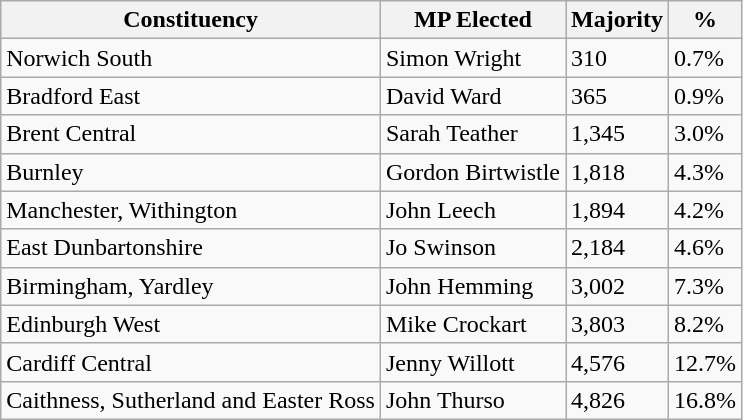<table class="wikitable sortable">
<tr>
<th>Constituency</th>
<th>MP Elected</th>
<th>Majority</th>
<th>%</th>
</tr>
<tr>
<td>Norwich South</td>
<td>Simon Wright</td>
<td>310</td>
<td>0.7%</td>
</tr>
<tr>
<td>Bradford East</td>
<td>David Ward</td>
<td>365</td>
<td>0.9%</td>
</tr>
<tr>
<td>Brent Central</td>
<td>Sarah Teather</td>
<td>1,345</td>
<td>3.0%</td>
</tr>
<tr>
<td>Burnley</td>
<td>Gordon Birtwistle</td>
<td>1,818</td>
<td>4.3%</td>
</tr>
<tr>
<td>Manchester, Withington</td>
<td>John Leech</td>
<td>1,894</td>
<td>4.2%</td>
</tr>
<tr>
<td>East Dunbartonshire</td>
<td>Jo Swinson</td>
<td>2,184</td>
<td>4.6%</td>
</tr>
<tr>
<td>Birmingham, Yardley</td>
<td>John Hemming</td>
<td>3,002</td>
<td>7.3%</td>
</tr>
<tr>
<td>Edinburgh West</td>
<td>Mike Crockart</td>
<td>3,803</td>
<td>8.2%</td>
</tr>
<tr>
<td>Cardiff Central</td>
<td>Jenny Willott</td>
<td>4,576</td>
<td>12.7%</td>
</tr>
<tr>
<td>Caithness, Sutherland and Easter Ross</td>
<td>John Thurso</td>
<td>4,826</td>
<td>16.8%</td>
</tr>
</table>
